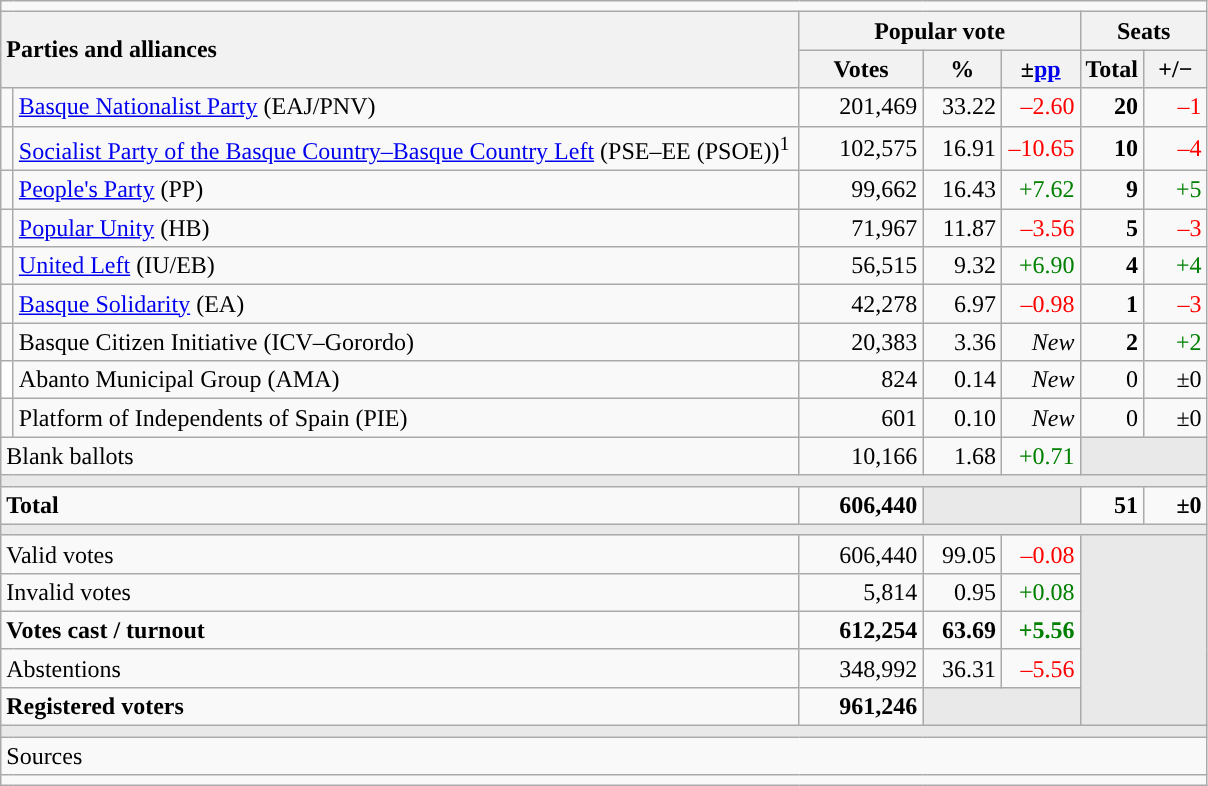<table class="wikitable" style="text-align:right;">
<tr>
<td colspan="7"></td>
</tr>
<tr>
<th style="text-align:left;" rowspan="2" colspan="2" width="525">Parties and alliances</th>
<th colspan="3">Popular vote</th>
<th colspan="2">Seats</th>
</tr>
<tr>
<th width="75">Votes</th>
<th width="45">%</th>
<th width="45">±<a href='#'>pp</a></th>
<th width="35">Total</th>
<th width="35">+/−</th>
</tr>
<tr>
<td width="1" style="color:inherit;background:"></td>
<td align="left"><a href='#'>Basque Nationalist Party</a> (EAJ/PNV)</td>
<td>201,469</td>
<td>33.22</td>
<td style="color:red;">–2.60</td>
<td><strong>20</strong></td>
<td style="color:red;">–1</td>
</tr>
<tr>
<td style="color:inherit;background:"></td>
<td align="left"><a href='#'>Socialist Party of the Basque Country–Basque Country Left</a> (PSE–EE (PSOE))<sup>1</sup></td>
<td>102,575</td>
<td>16.91</td>
<td style="color:red;">–10.65</td>
<td><strong>10</strong></td>
<td style="color:red;">–4</td>
</tr>
<tr>
<td style="color:inherit;background:"></td>
<td align="left"><a href='#'>People's Party</a> (PP)</td>
<td>99,662</td>
<td>16.43</td>
<td style="color:green;">+7.62</td>
<td><strong>9</strong></td>
<td style="color:green;">+5</td>
</tr>
<tr>
<td style="color:inherit;background:"></td>
<td align="left"><a href='#'>Popular Unity</a> (HB)</td>
<td>71,967</td>
<td>11.87</td>
<td style="color:red;">–3.56</td>
<td><strong>5</strong></td>
<td style="color:red;">–3</td>
</tr>
<tr>
<td style="color:inherit;background:"></td>
<td align="left"><a href='#'>United Left</a> (IU/EB)</td>
<td>56,515</td>
<td>9.32</td>
<td style="color:green;">+6.90</td>
<td><strong>4</strong></td>
<td style="color:green;">+4</td>
</tr>
<tr>
<td style="color:inherit;background:"></td>
<td align="left"><a href='#'>Basque Solidarity</a> (EA)</td>
<td>42,278</td>
<td>6.97</td>
<td style="color:red;">–0.98</td>
<td><strong>1</strong></td>
<td style="color:red;">–3</td>
</tr>
<tr>
<td style="color:inherit;background:"></td>
<td align="left">Basque Citizen Initiative (ICV–Gorordo)</td>
<td>20,383</td>
<td>3.36</td>
<td><em>New</em></td>
<td><strong>2</strong></td>
<td style="color:green;">+2</td>
</tr>
<tr>
<td bgcolor="white"></td>
<td align="left">Abanto Municipal Group (AMA)</td>
<td>824</td>
<td>0.14</td>
<td><em>New</em></td>
<td>0</td>
<td>±0</td>
</tr>
<tr>
<td style="color:inherit;background:"></td>
<td align="left">Platform of Independents of Spain (PIE)</td>
<td>601</td>
<td>0.10</td>
<td><em>New</em></td>
<td>0</td>
<td>±0</td>
</tr>
<tr>
<td align="left" colspan="2">Blank ballots</td>
<td>10,166</td>
<td>1.68</td>
<td style="color:green;">+0.71</td>
<td bgcolor="#E9E9E9" colspan="2"></td>
</tr>
<tr>
<td colspan="7" bgcolor="#E9E9E9"></td>
</tr>
<tr style="font-weight:bold;">
<td align="left" colspan="2">Total</td>
<td>606,440</td>
<td bgcolor="#E9E9E9" colspan="2"></td>
<td>51</td>
<td>±0</td>
</tr>
<tr>
<td colspan="7" bgcolor="#E9E9E9"></td>
</tr>
<tr>
<td align="left" colspan="2">Valid votes</td>
<td>606,440</td>
<td>99.05</td>
<td style="color:red;">–0.08</td>
<td bgcolor="#E9E9E9" colspan="2" rowspan="5"></td>
</tr>
<tr>
<td align="left" colspan="2">Invalid votes</td>
<td>5,814</td>
<td>0.95</td>
<td style="color:green;">+0.08</td>
</tr>
<tr style="font-weight:bold;">
<td align="left" colspan="2">Votes cast / turnout</td>
<td>612,254</td>
<td>63.69</td>
<td style="color:green;">+5.56</td>
</tr>
<tr>
<td align="left" colspan="2">Abstentions</td>
<td>348,992</td>
<td>36.31</td>
<td style="color:red;">–5.56</td>
</tr>
<tr style="font-weight:bold;">
<td align="left" colspan="2">Registered voters</td>
<td>961,246</td>
<td bgcolor="#E9E9E9" colspan="2"></td>
</tr>
<tr>
<td colspan="7" bgcolor="#E9E9E9"></td>
</tr>
<tr>
<td align="left" colspan="7">Sources</td>
</tr>
<tr>
<td colspan="7" style="text-align:left; max-width:790px;"></td>
</tr>
</table>
